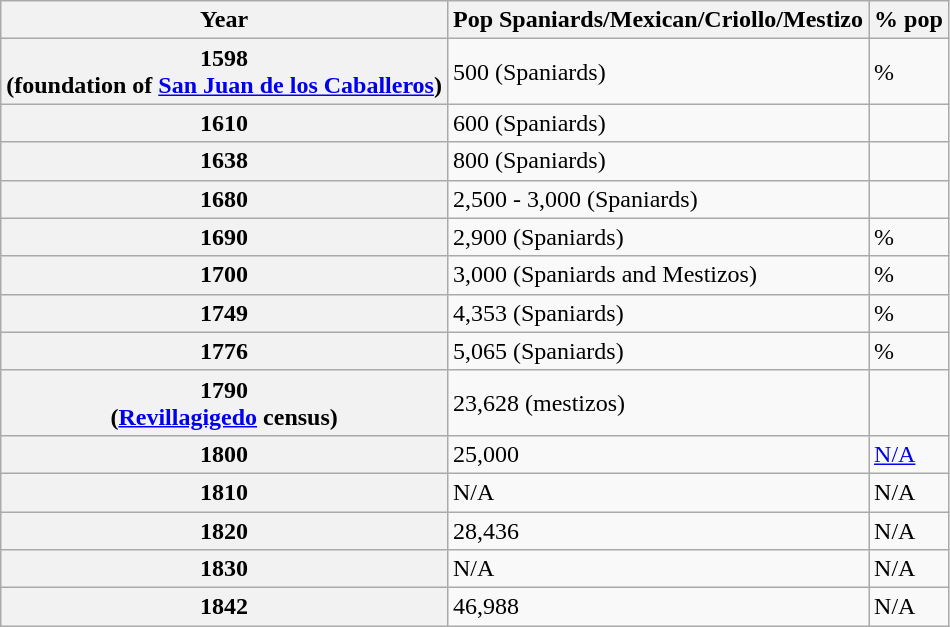<table class="wikitable sortable">
<tr>
<th>Year</th>
<th>Pop Spaniards/Mexican/Criollo/Mestizo</th>
<th>% pop</th>
</tr>
<tr>
<th>1598<br> (foundation of <a href='#'>San Juan de los Caballeros</a>)</th>
<td>500 (Spaniards)</td>
<td>%</td>
</tr>
<tr>
<th>1610</th>
<td>600 (Spaniards)</td>
<td></td>
</tr>
<tr>
<th>1638</th>
<td>800 (Spaniards)</td>
<td></td>
</tr>
<tr>
<th>1680</th>
<td>2,500 - 3,000 (Spaniards)</td>
<td></td>
</tr>
<tr>
<th>1690</th>
<td>2,900 (Spaniards)</td>
<td>%</td>
</tr>
<tr>
<th>1700</th>
<td>3,000 (Spaniards and Mestizos)</td>
<td>%</td>
</tr>
<tr>
<th>1749</th>
<td>4,353 (Spaniards)</td>
<td>%</td>
</tr>
<tr>
<th>1776</th>
<td>5,065 (Spaniards)</td>
<td>%</td>
</tr>
<tr>
<th>1790<br>(<a href='#'>Revillagigedo</a> census)</th>
<td>23,628 (mestizos)</td>
</tr>
<tr>
<th>1800</th>
<td>25,000</td>
<td><a href='#'>N/A</a></td>
</tr>
<tr>
<th>1810</th>
<td>N/A</td>
<td>N/A</td>
</tr>
<tr>
<th>1820</th>
<td>28,436</td>
<td>N/A</td>
</tr>
<tr>
<th>1830</th>
<td>N/A</td>
<td>N/A</td>
</tr>
<tr>
<th>1842</th>
<td>46,988</td>
<td>N/A</td>
</tr>
</table>
